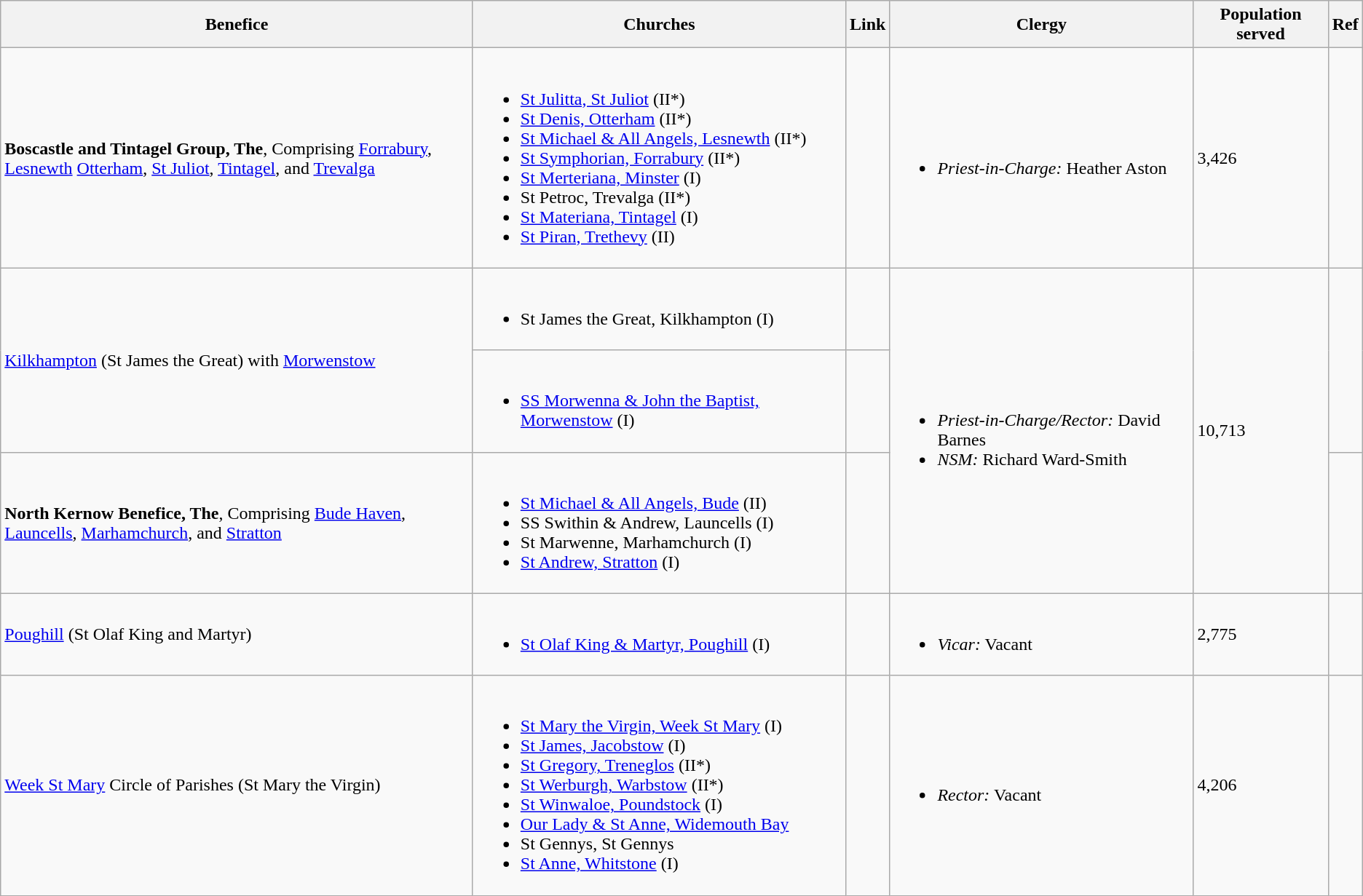<table class="wikitable">
<tr>
<th width="425">Benefice</th>
<th>Churches</th>
<th>Link</th>
<th>Clergy</th>
<th>Population served</th>
<th>Ref</th>
</tr>
<tr>
<td><strong>Boscastle and Tintagel Group, The</strong>, Comprising <a href='#'>Forrabury</a>, <a href='#'>Lesnewth</a> <a href='#'>Otterham</a>, <a href='#'>St Juliot</a>, <a href='#'>Tintagel</a>, and <a href='#'>Trevalga</a></td>
<td><br><ul><li><a href='#'>St Julitta, St Juliot</a> (II*)</li><li><a href='#'>St Denis, Otterham</a> (II*)</li><li><a href='#'>St Michael & All Angels, Lesnewth</a> (II*)</li><li><a href='#'>St Symphorian, Forrabury</a> (II*)</li><li><a href='#'>St Merteriana, Minster</a> (I)</li><li>St Petroc, Trevalga (II*)</li><li><a href='#'>St Materiana, Tintagel</a> (I)</li><li><a href='#'>St Piran, Trethevy</a> (II)</li></ul></td>
<td></td>
<td><br><ul><li><em>Priest-in-Charge:</em> Heather Aston</li></ul></td>
<td>3,426</td>
<td></td>
</tr>
<tr>
<td rowspan="2"><a href='#'>Kilkhampton</a> (St James the Great) with <a href='#'>Morwenstow</a></td>
<td><br><ul><li>St James the Great, Kilkhampton (I)</li></ul></td>
<td></td>
<td rowspan="3"><br><ul><li><em>Priest-in-Charge/Rector:</em> David Barnes</li><li><em>NSM:</em> Richard Ward-Smith</li></ul></td>
<td rowspan="3">10,713</td>
<td rowspan="2"></td>
</tr>
<tr>
<td><br><ul><li><a href='#'>SS Morwenna & John the Baptist, Morwenstow</a> (I)</li></ul></td>
<td></td>
</tr>
<tr>
<td><strong>North Kernow Benefice, The</strong>, Comprising <a href='#'>Bude Haven</a>, <a href='#'>Launcells</a>, <a href='#'>Marhamchurch</a>, and <a href='#'>Stratton</a></td>
<td><br><ul><li><a href='#'>St Michael & All Angels, Bude</a> (II)</li><li>SS Swithin & Andrew, Launcells (I)</li><li>St Marwenne, Marhamchurch (I)</li><li><a href='#'>St Andrew, Stratton</a> (I)</li></ul></td>
<td></td>
<td></td>
</tr>
<tr>
<td><a href='#'>Poughill</a> (St Olaf King and Martyr)</td>
<td><br><ul><li><a href='#'>St Olaf King & Martyr, Poughill</a> (I)</li></ul></td>
<td></td>
<td><br><ul><li><em>Vicar:</em> Vacant</li></ul></td>
<td>2,775</td>
<td></td>
</tr>
<tr>
<td><a href='#'>Week St Mary</a> Circle of Parishes (St Mary the Virgin)</td>
<td><br><ul><li><a href='#'>St Mary the Virgin, Week St Mary</a> (I)</li><li><a href='#'>St James, Jacobstow</a> (I)</li><li><a href='#'>St Gregory, Treneglos</a> (II*)</li><li><a href='#'>St Werburgh, Warbstow</a> (II*)</li><li><a href='#'>St Winwaloe, Poundstock</a> (I)</li><li><a href='#'>Our Lady & St Anne, Widemouth Bay</a></li><li>St Gennys, St Gennys</li><li><a href='#'>St Anne, Whitstone</a> (I)</li></ul></td>
<td></td>
<td><br><ul><li><em>Rector:</em> Vacant</li></ul></td>
<td>4,206</td>
<td></td>
</tr>
</table>
